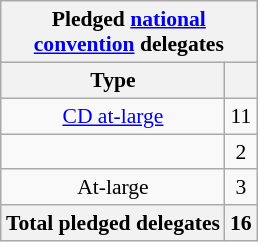<table class="wikitable sortable" style="font-size:90%;text-align:center;float:right;padding:5px;">
<tr>
<th colspan="2">Pledged <a href='#'>national<br>convention</a> delegates</th>
</tr>
<tr>
<th>Type</th>
<th></th>
</tr>
<tr>
<td><a href='#'>CD at-large</a></td>
<td>11</td>
</tr>
<tr>
<td></td>
<td>2</td>
</tr>
<tr>
<td>At-large</td>
<td>3</td>
</tr>
<tr>
<th>Total pledged delegates</th>
<th>16</th>
</tr>
</table>
